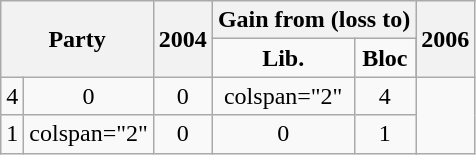<table class="wikitable"  style="text-align:center;">
<tr>
<th rowspan="2" colspan="2">Party</th>
<th rowspan="2">2004</th>
<th colspan="4">Gain from (loss to)</th>
<th rowspan="2">2006</th>
</tr>
<tr>
<td><strong>Lib.</strong></td>
<td><strong>Bloc</strong></td>
</tr>
<tr>
<td>4</td>
<td>0</td>
<td>0</td>
<td>colspan="2" </td>
<td>4</td>
</tr>
<tr>
<td>1</td>
<td>colspan="2" </td>
<td>0</td>
<td>0</td>
<td>1</td>
</tr>
</table>
